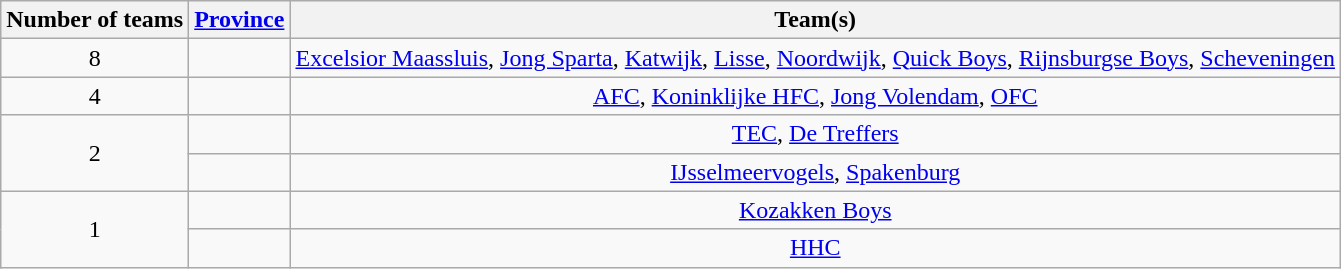<table class="wikitable" style="text-align:center">
<tr>
<th>Number of teams</th>
<th><a href='#'>Province</a></th>
<th>Team(s)</th>
</tr>
<tr>
<td>8</td>
<td align="left"></td>
<td><a href='#'>Excelsior Maassluis</a>, <a href='#'>Jong Sparta</a>, <a href='#'>Katwijk</a>, <a href='#'>Lisse</a>, <a href='#'>Noordwijk</a>, <a href='#'>Quick Boys</a>, <a href='#'>Rijnsburgse Boys</a>, <a href='#'>Scheveningen</a></td>
</tr>
<tr>
<td>4</td>
<td align="left"></td>
<td><a href='#'>AFC</a>, <a href='#'>Koninklijke HFC</a>, <a href='#'>Jong Volendam</a>, <a href='#'>OFC</a></td>
</tr>
<tr>
<td rowspan="2">2</td>
<td align="left"></td>
<td><a href='#'>TEC</a>, <a href='#'>De Treffers</a></td>
</tr>
<tr>
<td align="left"></td>
<td><a href='#'>IJsselmeervogels</a>, <a href='#'>Spakenburg</a></td>
</tr>
<tr>
<td rowspan="2">1</td>
<td align="left"></td>
<td><a href='#'>Kozakken Boys</a></td>
</tr>
<tr>
<td align="left"></td>
<td><a href='#'>HHC</a></td>
</tr>
</table>
